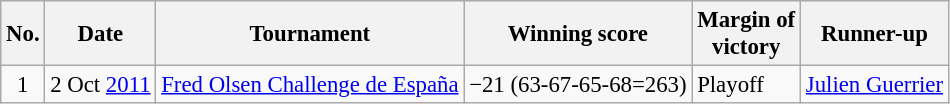<table class="wikitable" style="font-size:95%;">
<tr>
<th>No.</th>
<th>Date</th>
<th>Tournament</th>
<th>Winning score</th>
<th>Margin of<br>victory</th>
<th>Runner-up</th>
</tr>
<tr>
<td align=center>1</td>
<td align=right>2 Oct <a href='#'>2011</a></td>
<td><a href='#'>Fred Olsen Challenge de España</a></td>
<td>−21 (63-67-65-68=263)</td>
<td>Playoff</td>
<td> <a href='#'>Julien Guerrier</a></td>
</tr>
</table>
